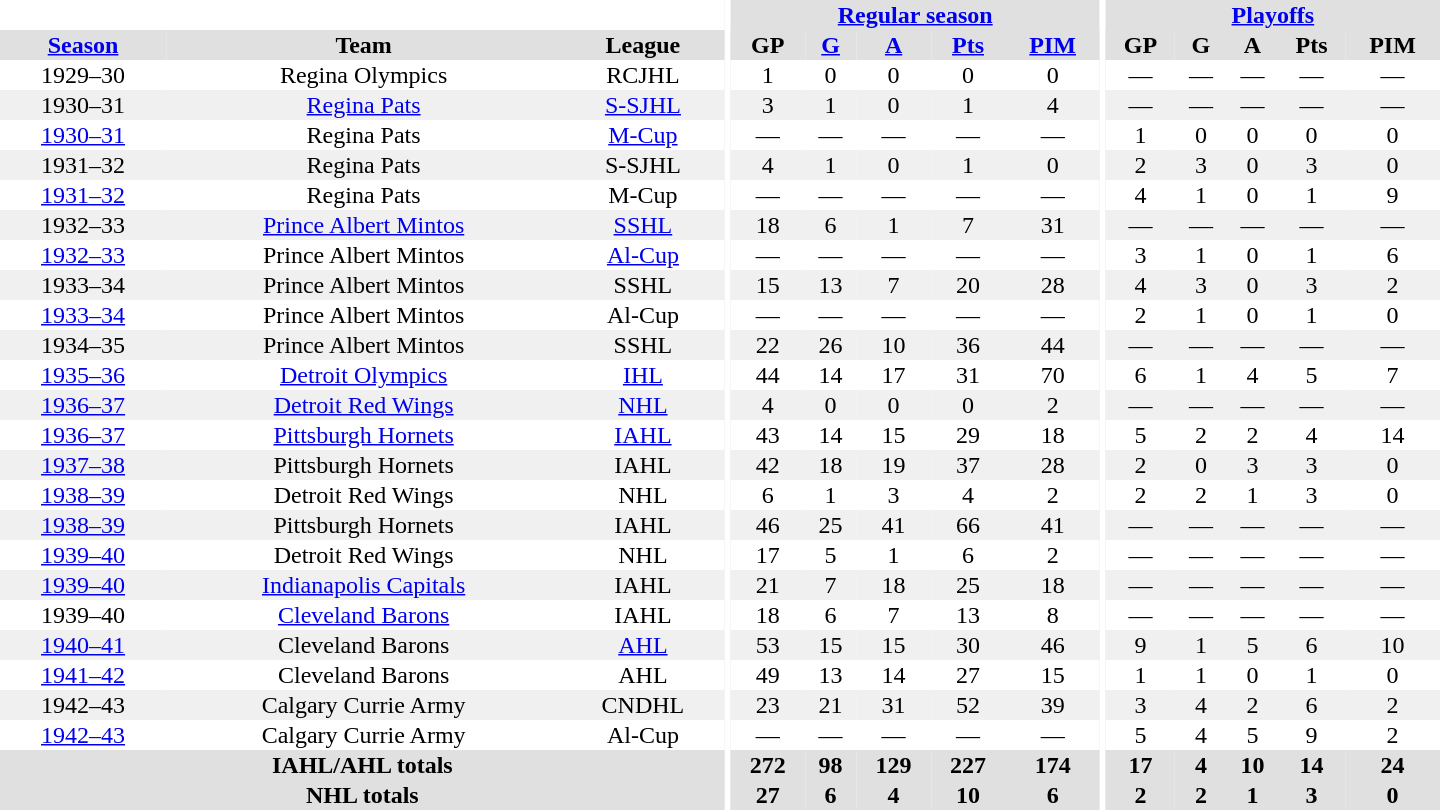<table border="0" cellpadding="1" cellspacing="0" style="text-align:center; width:60em">
<tr bgcolor="#e0e0e0">
<th colspan="3" bgcolor="#ffffff"></th>
<th rowspan="100" bgcolor="#ffffff"></th>
<th colspan="5"><a href='#'>Regular season</a></th>
<th rowspan="100" bgcolor="#ffffff"></th>
<th colspan="5"><a href='#'>Playoffs</a></th>
</tr>
<tr bgcolor="#e0e0e0">
<th><a href='#'>Season</a></th>
<th>Team</th>
<th>League</th>
<th>GP</th>
<th><a href='#'>G</a></th>
<th><a href='#'>A</a></th>
<th><a href='#'>Pts</a></th>
<th><a href='#'>PIM</a></th>
<th>GP</th>
<th>G</th>
<th>A</th>
<th>Pts</th>
<th>PIM</th>
</tr>
<tr>
<td>1929–30</td>
<td>Regina Olympics</td>
<td>RCJHL</td>
<td>1</td>
<td>0</td>
<td>0</td>
<td>0</td>
<td>0</td>
<td>—</td>
<td>—</td>
<td>—</td>
<td>—</td>
<td>—</td>
</tr>
<tr bgcolor="#f0f0f0">
<td>1930–31</td>
<td><a href='#'>Regina Pats</a></td>
<td><a href='#'>S-SJHL</a></td>
<td>3</td>
<td>1</td>
<td>0</td>
<td>1</td>
<td>4</td>
<td>—</td>
<td>—</td>
<td>—</td>
<td>—</td>
<td>—</td>
</tr>
<tr>
<td><a href='#'>1930–31</a></td>
<td>Regina Pats</td>
<td><a href='#'>M-Cup</a></td>
<td>—</td>
<td>—</td>
<td>—</td>
<td>—</td>
<td>—</td>
<td>1</td>
<td>0</td>
<td>0</td>
<td>0</td>
<td>0</td>
</tr>
<tr bgcolor="#f0f0f0">
<td>1931–32</td>
<td>Regina Pats</td>
<td>S-SJHL</td>
<td>4</td>
<td>1</td>
<td>0</td>
<td>1</td>
<td>0</td>
<td>2</td>
<td>3</td>
<td>0</td>
<td>3</td>
<td>0</td>
</tr>
<tr>
<td><a href='#'>1931–32</a></td>
<td>Regina Pats</td>
<td>M-Cup</td>
<td>—</td>
<td>—</td>
<td>—</td>
<td>—</td>
<td>—</td>
<td>4</td>
<td>1</td>
<td>0</td>
<td>1</td>
<td>9</td>
</tr>
<tr bgcolor="#f0f0f0">
<td>1932–33</td>
<td><a href='#'>Prince Albert Mintos</a></td>
<td><a href='#'>SSHL</a></td>
<td>18</td>
<td>6</td>
<td>1</td>
<td>7</td>
<td>31</td>
<td>—</td>
<td>—</td>
<td>—</td>
<td>—</td>
<td>—</td>
</tr>
<tr>
<td><a href='#'>1932–33</a></td>
<td>Prince Albert Mintos</td>
<td><a href='#'>Al-Cup</a></td>
<td>—</td>
<td>—</td>
<td>—</td>
<td>—</td>
<td>—</td>
<td>3</td>
<td>1</td>
<td>0</td>
<td>1</td>
<td>6</td>
</tr>
<tr bgcolor="#f0f0f0">
<td>1933–34</td>
<td>Prince Albert Mintos</td>
<td>SSHL</td>
<td>15</td>
<td>13</td>
<td>7</td>
<td>20</td>
<td>28</td>
<td>4</td>
<td>3</td>
<td>0</td>
<td>3</td>
<td>2</td>
</tr>
<tr>
<td><a href='#'>1933–34</a></td>
<td>Prince Albert Mintos</td>
<td>Al-Cup</td>
<td>—</td>
<td>—</td>
<td>—</td>
<td>—</td>
<td>—</td>
<td>2</td>
<td>1</td>
<td>0</td>
<td>1</td>
<td>0</td>
</tr>
<tr bgcolor="#f0f0f0">
<td>1934–35</td>
<td>Prince Albert Mintos</td>
<td>SSHL</td>
<td>22</td>
<td>26</td>
<td>10</td>
<td>36</td>
<td>44</td>
<td>—</td>
<td>—</td>
<td>—</td>
<td>—</td>
<td>—</td>
</tr>
<tr>
<td><a href='#'>1935–36</a></td>
<td><a href='#'>Detroit Olympics</a></td>
<td><a href='#'>IHL</a></td>
<td>44</td>
<td>14</td>
<td>17</td>
<td>31</td>
<td>70</td>
<td>6</td>
<td>1</td>
<td>4</td>
<td>5</td>
<td>7</td>
</tr>
<tr bgcolor="#f0f0f0">
<td><a href='#'>1936–37</a></td>
<td><a href='#'>Detroit Red Wings</a></td>
<td><a href='#'>NHL</a></td>
<td>4</td>
<td>0</td>
<td>0</td>
<td>0</td>
<td>2</td>
<td>—</td>
<td>—</td>
<td>—</td>
<td>—</td>
<td>—</td>
</tr>
<tr>
<td><a href='#'>1936–37</a></td>
<td><a href='#'>Pittsburgh Hornets</a></td>
<td><a href='#'>IAHL</a></td>
<td>43</td>
<td>14</td>
<td>15</td>
<td>29</td>
<td>18</td>
<td>5</td>
<td>2</td>
<td>2</td>
<td>4</td>
<td>14</td>
</tr>
<tr bgcolor="#f0f0f0">
<td><a href='#'>1937–38</a></td>
<td>Pittsburgh Hornets</td>
<td>IAHL</td>
<td>42</td>
<td>18</td>
<td>19</td>
<td>37</td>
<td>28</td>
<td>2</td>
<td>0</td>
<td>3</td>
<td>3</td>
<td>0</td>
</tr>
<tr>
<td><a href='#'>1938–39</a></td>
<td>Detroit Red Wings</td>
<td>NHL</td>
<td>6</td>
<td>1</td>
<td>3</td>
<td>4</td>
<td>2</td>
<td>2</td>
<td>2</td>
<td>1</td>
<td>3</td>
<td>0</td>
</tr>
<tr bgcolor="#f0f0f0">
<td><a href='#'>1938–39</a></td>
<td>Pittsburgh Hornets</td>
<td>IAHL</td>
<td>46</td>
<td>25</td>
<td>41</td>
<td>66</td>
<td>41</td>
<td>—</td>
<td>—</td>
<td>—</td>
<td>—</td>
<td>—</td>
</tr>
<tr>
<td><a href='#'>1939–40</a></td>
<td>Detroit Red Wings</td>
<td>NHL</td>
<td>17</td>
<td>5</td>
<td>1</td>
<td>6</td>
<td>2</td>
<td>—</td>
<td>—</td>
<td>—</td>
<td>—</td>
<td>—</td>
</tr>
<tr bgcolor="#f0f0f0">
<td><a href='#'>1939–40</a></td>
<td><a href='#'>Indianapolis Capitals</a></td>
<td>IAHL</td>
<td>21</td>
<td>7</td>
<td>18</td>
<td>25</td>
<td>18</td>
<td>—</td>
<td>—</td>
<td>—</td>
<td>—</td>
<td>—</td>
</tr>
<tr>
<td>1939–40</td>
<td><a href='#'>Cleveland Barons</a></td>
<td>IAHL</td>
<td>18</td>
<td>6</td>
<td>7</td>
<td>13</td>
<td>8</td>
<td>—</td>
<td>—</td>
<td>—</td>
<td>—</td>
<td>—</td>
</tr>
<tr bgcolor="#f0f0f0">
<td><a href='#'>1940–41</a></td>
<td>Cleveland Barons</td>
<td><a href='#'>AHL</a></td>
<td>53</td>
<td>15</td>
<td>15</td>
<td>30</td>
<td>46</td>
<td>9</td>
<td>1</td>
<td>5</td>
<td>6</td>
<td>10</td>
</tr>
<tr>
<td><a href='#'>1941–42</a></td>
<td>Cleveland Barons</td>
<td>AHL</td>
<td>49</td>
<td>13</td>
<td>14</td>
<td>27</td>
<td>15</td>
<td>1</td>
<td>1</td>
<td>0</td>
<td>1</td>
<td>0</td>
</tr>
<tr bgcolor="#f0f0f0">
<td>1942–43</td>
<td>Calgary Currie Army</td>
<td>CNDHL</td>
<td>23</td>
<td>21</td>
<td>31</td>
<td>52</td>
<td>39</td>
<td>3</td>
<td>4</td>
<td>2</td>
<td>6</td>
<td>2</td>
</tr>
<tr>
<td><a href='#'>1942–43</a></td>
<td>Calgary Currie Army</td>
<td>Al-Cup</td>
<td>—</td>
<td>—</td>
<td>—</td>
<td>—</td>
<td>—</td>
<td>5</td>
<td>4</td>
<td>5</td>
<td>9</td>
<td>2</td>
</tr>
<tr bgcolor="#e0e0e0">
<th colspan="3">IAHL/AHL totals</th>
<th>272</th>
<th>98</th>
<th>129</th>
<th>227</th>
<th>174</th>
<th>17</th>
<th>4</th>
<th>10</th>
<th>14</th>
<th>24</th>
</tr>
<tr bgcolor="#e0e0e0">
<th colspan="3">NHL totals</th>
<th>27</th>
<th>6</th>
<th>4</th>
<th>10</th>
<th>6</th>
<th>2</th>
<th>2</th>
<th>1</th>
<th>3</th>
<th>0</th>
</tr>
</table>
